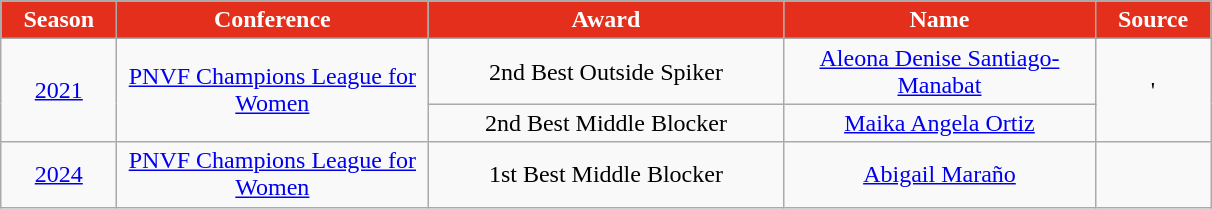<table class="wikitable">
<tr>
<th width=70px style="background: #E42F1C; color: white; text-align: center">Season</th>
<th width=200px style="background: #E42F1C; color: white; text-align: center">Conference</th>
<th width=230px style="background: #E42F1C; color: white; text-align: center">Award</th>
<th width=200px style="background: #E42F1C; color: white; text-align: center">Name</th>
<th width=70px style="background: #E42F1C; color: white; text-align: center">Source</th>
</tr>
<tr align=center>
<td rowspan=2><a href='#'>2021</a></td>
<td rowspan=2><a href='#'>PNVF Champions League for Women</a></td>
<td>2nd Best Outside Spiker</td>
<td> <a href='#'>Aleona Denise Santiago-Manabat</a></td>
<td rowspan="2">'</td>
</tr>
<tr align=center>
<td>2nd Best Middle Blocker</td>
<td> <a href='#'>Maika Angela Ortiz</a></td>
</tr>
<tr align=center>
<td rowspan=2><a href='#'>2024</a></td>
<td rowspan=2><a href='#'>PNVF Champions League for Women</a></td>
<td>1st Best Middle Blocker</td>
<td> <a href='#'>Abigail Maraño</a></td>
<td></td>
</tr>
</table>
